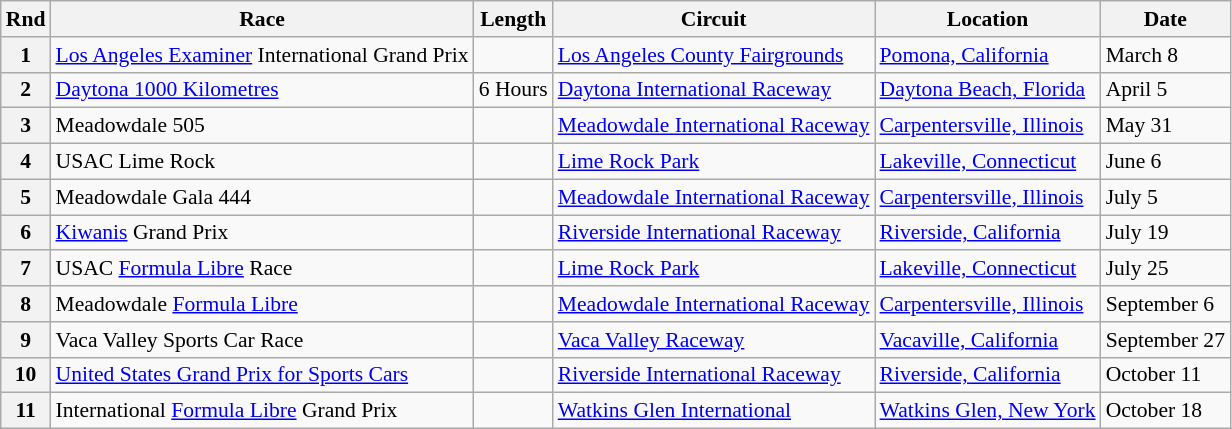<table class="wikitable" style="font-size: 90%;">
<tr>
<th>Rnd</th>
<th>Race</th>
<th>Length</th>
<th>Circuit</th>
<th>Location</th>
<th>Date</th>
</tr>
<tr>
<th>1</th>
<td><a href='#'>Los Angeles Examiner</a> International Grand Prix</td>
<td align="center"></td>
<td><a href='#'>Los Angeles County Fairgrounds</a></td>
<td><a href='#'>Pomona, California</a></td>
<td>March 8</td>
</tr>
<tr>
<th>2</th>
<td><a href='#'>Daytona 1000 Kilometres</a></td>
<td align="center">6 Hours</td>
<td><a href='#'>Daytona International Raceway</a></td>
<td><a href='#'>Daytona Beach, Florida</a></td>
<td>April 5</td>
</tr>
<tr>
<th>3</th>
<td>Meadowdale 505</td>
<td align="center"></td>
<td><a href='#'>Meadowdale International Raceway</a></td>
<td><a href='#'>Carpentersville, Illinois</a></td>
<td>May 31</td>
</tr>
<tr>
<th>4</th>
<td>USAC Lime Rock</td>
<td align="center"></td>
<td><a href='#'>Lime Rock Park</a></td>
<td><a href='#'>Lakeville, Connecticut</a></td>
<td>June 6</td>
</tr>
<tr>
<th>5</th>
<td>Meadowdale Gala 444</td>
<td align="center"></td>
<td><a href='#'>Meadowdale International Raceway</a></td>
<td><a href='#'>Carpentersville, Illinois</a></td>
<td>July 5</td>
</tr>
<tr>
<th>6</th>
<td><a href='#'>Kiwanis</a> Grand Prix</td>
<td align="center"></td>
<td><a href='#'>Riverside International Raceway</a></td>
<td><a href='#'>Riverside, California</a></td>
<td>July 19</td>
</tr>
<tr>
<th>7</th>
<td>USAC <a href='#'>Formula Libre</a> Race</td>
<td align="center"></td>
<td><a href='#'>Lime Rock Park</a></td>
<td><a href='#'>Lakeville, Connecticut</a></td>
<td>July 25</td>
</tr>
<tr>
<th>8</th>
<td>Meadowdale <a href='#'>Formula Libre</a></td>
<td align="center"></td>
<td><a href='#'>Meadowdale International Raceway</a></td>
<td><a href='#'>Carpentersville, Illinois</a></td>
<td>September 6</td>
</tr>
<tr>
<th>9</th>
<td>Vaca Valley Sports Car Race</td>
<td align="center"></td>
<td><a href='#'>Vaca Valley Raceway</a></td>
<td><a href='#'>Vacaville, California</a></td>
<td>September 27</td>
</tr>
<tr>
<th>10</th>
<td><a href='#'>United States Grand Prix for Sports Cars</a></td>
<td align="center"></td>
<td><a href='#'>Riverside International Raceway</a></td>
<td><a href='#'>Riverside, California</a></td>
<td>October 11</td>
</tr>
<tr>
<th>11</th>
<td>International <a href='#'>Formula Libre</a> Grand Prix</td>
<td align="center"></td>
<td><a href='#'>Watkins Glen International</a></td>
<td><a href='#'>Watkins Glen, New York</a></td>
<td>October 18</td>
</tr>
</table>
